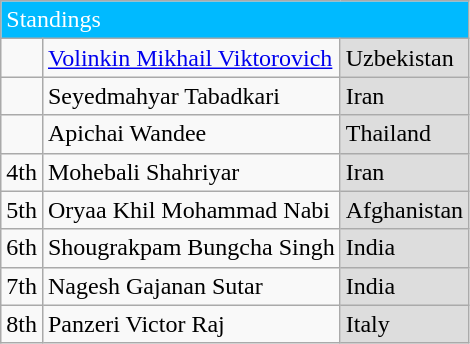<table class="wikitable">
<tr>
<td colspan="3" style="background:#00baff;color:#fff">Standings</td>
</tr>
<tr>
<td></td>
<td><a href='#'>Volinkin Mikhail Viktorovich</a></td>
<td style="background:#dddddd"> Uzbekistan</td>
</tr>
<tr>
<td></td>
<td>Seyedmahyar Tabadkari</td>
<td style="background:#dddddd"> Iran</td>
</tr>
<tr>
<td></td>
<td>Apichai Wandee</td>
<td style="background:#dddddd"> Thailand</td>
</tr>
<tr>
<td>4th</td>
<td>Mohebali Shahriyar</td>
<td style="background:#dddddd"> Iran</td>
</tr>
<tr>
<td>5th</td>
<td>Oryaa Khil Mohammad Nabi</td>
<td style="background:#dddddd"> Afghanistan</td>
</tr>
<tr>
<td>6th</td>
<td>Shougrakpam Bungcha Singh</td>
<td style="background:#dddddd"> India</td>
</tr>
<tr>
<td>7th</td>
<td>Nagesh Gajanan Sutar</td>
<td style="background:#dddddd"> India</td>
</tr>
<tr>
<td>8th</td>
<td>Panzeri Victor Raj</td>
<td style="background:#dddddd"> Italy</td>
</tr>
</table>
